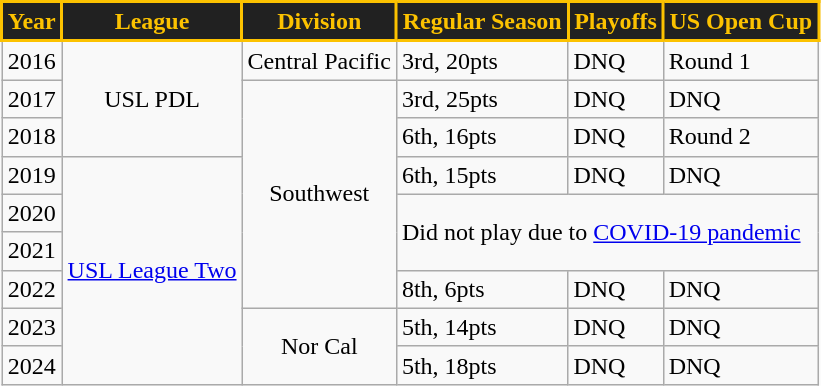<table class="wikitable">
<tr style="text-align:center;">
<th style="background:#212121; color:#FCC200; border:2px solid #FCC200;">Year</th>
<th style="background:#212121; color:#FCC200; border:2px solid #FCC200;">League</th>
<th style="background:#212121; color:#FCC200; border:2px solid #FCC200;">Division</th>
<th style="background:#212121; color:#FCC200; border:2px solid #FCC200;">Regular Season</th>
<th style="background:#212121; color:#FCC200; border:2px solid #FCC200;">Playoffs</th>
<th style="background:#212121; color:#FCC200; border:2px solid #FCC200;">US Open Cup</th>
</tr>
<tr style="text-align:center;">
<td>2016</td>
<td rowspan="3">USL PDL</td>
<td>Central Pacific</td>
<td style="text-align:left;">3rd, 20pts</td>
<td style="text-align:left;">DNQ</td>
<td style="text-align:left;">Round 1</td>
</tr>
<tr>
<td style="text-align:center;">2017</td>
<td rowspan="6" style="text-align:center;">Southwest</td>
<td>3rd, 25pts</td>
<td>DNQ</td>
<td>DNQ</td>
</tr>
<tr>
<td style="text-align:center;">2018</td>
<td>6th, 16pts</td>
<td>DNQ</td>
<td>Round 2</td>
</tr>
<tr>
<td style="text-align:center;">2019</td>
<td rowspan="6" style="text-align:center;"><a href='#'>USL League Two</a></td>
<td>6th, 15pts</td>
<td>DNQ</td>
<td>DNQ</td>
</tr>
<tr>
<td style="text-align:center;">2020</td>
<td rowspan="2" colspan="3">Did not play due to <a href='#'>COVID-19 pandemic</a></td>
</tr>
<tr>
<td style="text-align:center;">2021</td>
</tr>
<tr>
<td style="text-align:center;">2022</td>
<td>8th, 6pts</td>
<td>DNQ</td>
<td>DNQ</td>
</tr>
<tr>
<td style="text-align:center;">2023</td>
<td rowspan="2" style="text-align:center;">Nor Cal</td>
<td>5th, 14pts</td>
<td>DNQ</td>
<td>DNQ</td>
</tr>
<tr>
<td style="text-align:center;">2024</td>
<td>5th, 18pts</td>
<td>DNQ</td>
<td>DNQ</td>
</tr>
</table>
